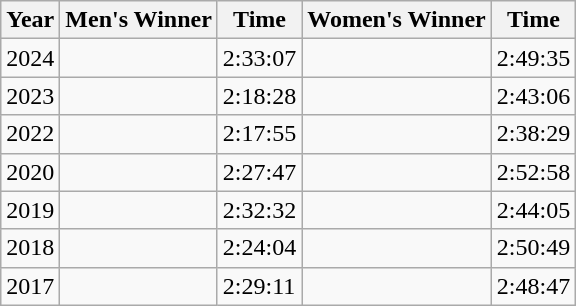<table class="wikitable">
<tr>
<th>Year</th>
<th>Men's Winner</th>
<th>Time</th>
<th>Women's Winner</th>
<th>Time</th>
</tr>
<tr>
<td>2024</td>
<td></td>
<td>2:33:07</td>
<td></td>
<td>2:49:35</td>
</tr>
<tr>
<td>2023</td>
<td></td>
<td>2:18:28</td>
<td></td>
<td>2:43:06</td>
</tr>
<tr>
<td>2022</td>
<td></td>
<td>2:17:55</td>
<td></td>
<td>2:38:29</td>
</tr>
<tr>
<td>2020</td>
<td></td>
<td>2:27:47</td>
<td></td>
<td>2:52:58</td>
</tr>
<tr>
<td>2019</td>
<td></td>
<td>2:32:32</td>
<td></td>
<td>2:44:05</td>
</tr>
<tr>
<td>2018</td>
<td></td>
<td>2:24:04</td>
<td></td>
<td>2:50:49</td>
</tr>
<tr>
<td>2017</td>
<td></td>
<td>2:29:11</td>
<td></td>
<td>2:48:47</td>
</tr>
</table>
